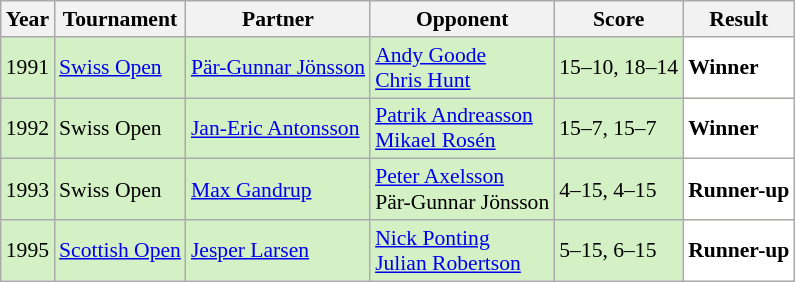<table class="sortable wikitable" style="font-size: 90%;">
<tr>
<th>Year</th>
<th>Tournament</th>
<th>Partner</th>
<th>Opponent</th>
<th>Score</th>
<th>Result</th>
</tr>
<tr style="background:#D4F1C5">
<td align="center">1991</td>
<td align="left"><a href='#'>Swiss Open</a></td>
<td align="left"> <a href='#'>Pär-Gunnar Jönsson</a></td>
<td align="left"> <a href='#'>Andy Goode</a><br> <a href='#'>Chris Hunt</a></td>
<td align="left">15–10, 18–14</td>
<td style="text-align:left; background:white"> <strong>Winner</strong></td>
</tr>
<tr style="background:#D4F1C5">
<td align="center">1992</td>
<td align="left">Swiss Open</td>
<td align="left"> <a href='#'>Jan-Eric Antonsson</a></td>
<td align="left"> <a href='#'>Patrik Andreasson</a><br> <a href='#'>Mikael Rosén</a></td>
<td align="left">15–7, 15–7</td>
<td style="text-align:left; background:white"> <strong>Winner</strong></td>
</tr>
<tr style="background:#D4F1C5">
<td align="center">1993</td>
<td align="left">Swiss Open</td>
<td align="left"> <a href='#'>Max Gandrup</a></td>
<td align="left"> <a href='#'>Peter Axelsson</a><br> Pär-Gunnar Jönsson</td>
<td align="left">4–15, 4–15</td>
<td style="text-align:left; background:white"> <strong>Runner-up</strong></td>
</tr>
<tr style="background:#D4F1C5">
<td align="center">1995</td>
<td align="left"><a href='#'>Scottish Open</a></td>
<td align="left"> <a href='#'>Jesper Larsen</a></td>
<td align="left"> <a href='#'>Nick Ponting</a><br> <a href='#'>Julian Robertson</a></td>
<td align="left">5–15, 6–15</td>
<td style="text-align:left; background:white"> <strong>Runner-up</strong></td>
</tr>
</table>
